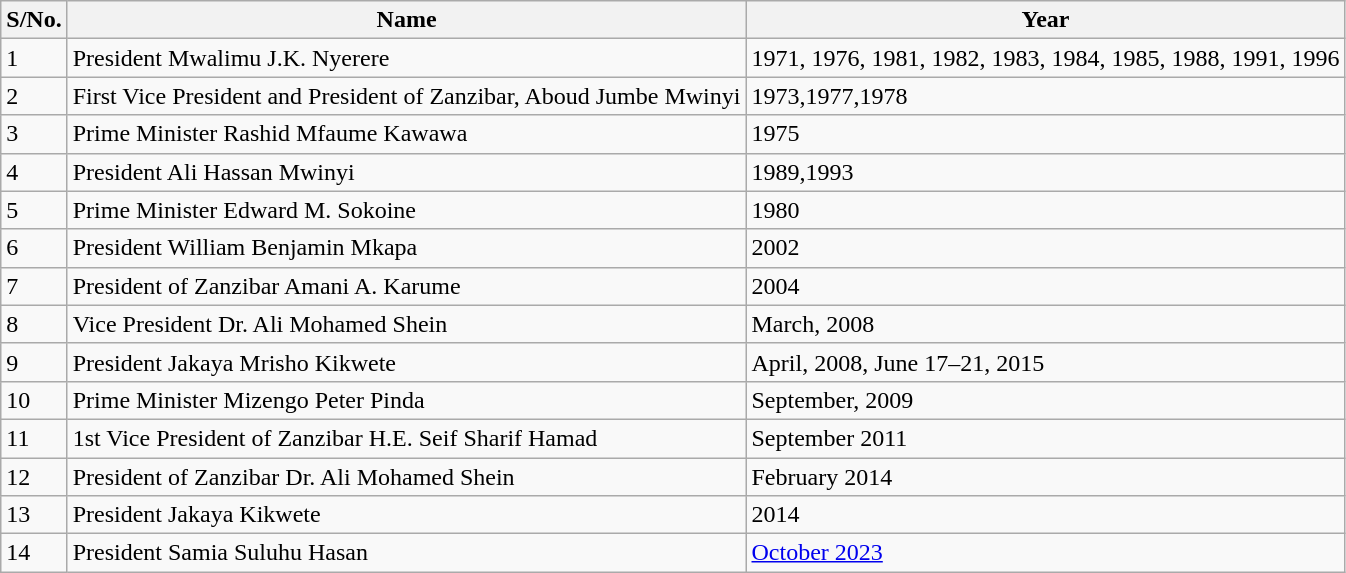<table class="wikitable">
<tr>
<th>S/No.</th>
<th>Name</th>
<th>Year</th>
</tr>
<tr>
<td>1</td>
<td>President Mwalimu J.K. Nyerere</td>
<td>1971, 1976, 1981, 1982, 1983, 1984, 1985, 1988, 1991, 1996</td>
</tr>
<tr>
<td>2</td>
<td>First Vice President and President of Zanzibar, Aboud Jumbe Mwinyi</td>
<td>1973,1977,1978</td>
</tr>
<tr>
<td>3</td>
<td>Prime Minister Rashid Mfaume Kawawa</td>
<td>1975</td>
</tr>
<tr>
<td>4</td>
<td>President Ali Hassan Mwinyi</td>
<td>1989,1993</td>
</tr>
<tr>
<td>5</td>
<td>Prime Minister Edward M. Sokoine</td>
<td>1980</td>
</tr>
<tr>
<td>6</td>
<td>President William Benjamin Mkapa</td>
<td>2002</td>
</tr>
<tr>
<td>7</td>
<td>President of Zanzibar Amani A. Karume</td>
<td>2004</td>
</tr>
<tr>
<td>8</td>
<td>Vice President Dr. Ali Mohamed Shein</td>
<td>March, 2008</td>
</tr>
<tr>
<td>9</td>
<td>President Jakaya Mrisho Kikwete</td>
<td>April, 2008, June 17–21, 2015</td>
</tr>
<tr>
<td>10</td>
<td>Prime Minister Mizengo Peter Pinda</td>
<td>September, 2009</td>
</tr>
<tr>
<td>11</td>
<td>1st Vice President of Zanzibar H.E. Seif Sharif Hamad</td>
<td>September 2011</td>
</tr>
<tr>
<td>12</td>
<td>President of Zanzibar Dr. Ali Mohamed Shein</td>
<td>February 2014</td>
</tr>
<tr>
<td>13</td>
<td>President Jakaya Kikwete</td>
<td>2014</td>
</tr>
<tr>
<td>14</td>
<td>President Samia Suluhu Hasan</td>
<td><a href='#'>October 2023</a></td>
</tr>
</table>
